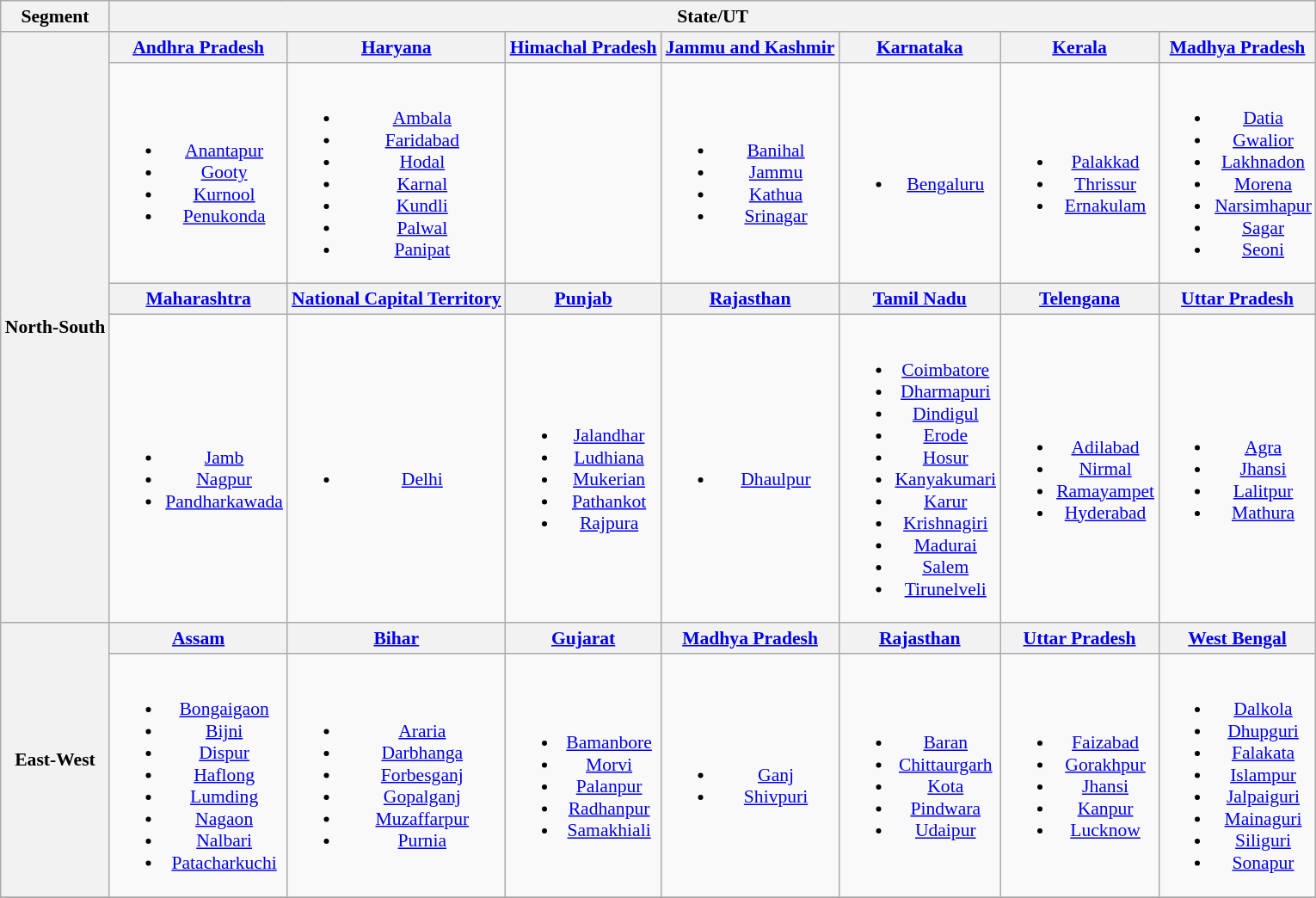<table class="wikitable"style="font-size:90%; text-align:center;">
<tr>
<th>Segment</th>
<th colspan="8">State/UT</th>
</tr>
<tr>
<th rowspan="4">North-South</th>
<th><a href='#'>Andhra Pradesh</a></th>
<th><a href='#'>Haryana</a></th>
<th><a href='#'>Himachal Pradesh</a></th>
<th><a href='#'>Jammu and Kashmir</a></th>
<th><a href='#'>Karnataka</a></th>
<th><a href='#'>Kerala</a></th>
<th><a href='#'>Madhya Pradesh</a></th>
</tr>
<tr>
<td><br><ul><li><a href='#'>Anantapur</a></li><li><a href='#'>Gooty</a></li><li><a href='#'>Kurnool</a></li><li><a href='#'>Penukonda</a></li></ul></td>
<td><br><ul><li><a href='#'>Ambala</a></li><li><a href='#'>Faridabad</a></li><li><a href='#'>Hodal</a></li><li><a href='#'>Karnal</a></li><li><a href='#'>Kundli</a></li><li><a href='#'>Palwal</a></li><li><a href='#'>Panipat</a></li></ul></td>
<td></td>
<td><br><ul><li><a href='#'>Banihal</a></li><li><a href='#'>Jammu</a></li><li><a href='#'>Kathua</a></li><li><a href='#'>Srinagar</a></li></ul></td>
<td><br><ul><li><a href='#'>Bengaluru</a></li></ul></td>
<td><br><ul><li><a href='#'>Palakkad</a></li><li><a href='#'>Thrissur</a></li><li><a href='#'>Ernakulam</a></li></ul></td>
<td><br><ul><li><a href='#'>Datia</a></li><li><a href='#'>Gwalior</a></li><li><a href='#'>Lakhnadon</a></li><li><a href='#'>Morena</a></li><li><a href='#'>Narsimhapur</a></li><li><a href='#'>Sagar</a></li><li><a href='#'>Seoni</a></li></ul></td>
</tr>
<tr>
<th><a href='#'>Maharashtra</a></th>
<th><a href='#'>National Capital Territory</a></th>
<th><a href='#'>Punjab</a></th>
<th><a href='#'>Rajasthan</a></th>
<th><a href='#'>Tamil Nadu</a></th>
<th><a href='#'>Telengana</a></th>
<th><a href='#'>Uttar Pradesh</a></th>
</tr>
<tr>
<td><br><ul><li><a href='#'>Jamb</a></li><li><a href='#'>Nagpur</a></li><li><a href='#'>Pandharkawada</a></li></ul></td>
<td><br><ul><li><a href='#'>Delhi</a></li></ul></td>
<td><br><ul><li><a href='#'>Jalandhar</a></li><li><a href='#'>Ludhiana</a></li><li><a href='#'>Mukerian</a></li><li><a href='#'>Pathankot</a></li><li><a href='#'>Rajpura</a></li></ul></td>
<td><br><ul><li><a href='#'>Dhaulpur</a></li></ul></td>
<td><br><ul><li><a href='#'>Coimbatore</a></li><li><a href='#'>Dharmapuri</a></li><li><a href='#'>Dindigul</a></li><li><a href='#'>Erode</a></li><li><a href='#'>Hosur</a></li><li><a href='#'>Kanyakumari</a></li><li><a href='#'>Karur</a></li><li><a href='#'>Krishnagiri</a></li><li><a href='#'>Madurai</a></li><li><a href='#'>Salem</a></li><li><a href='#'>Tirunelveli</a></li></ul></td>
<td><br><ul><li><a href='#'>Adilabad</a></li><li><a href='#'>Nirmal</a></li><li><a href='#'>Ramayampet</a></li><li><a href='#'>Hyderabad</a></li></ul></td>
<td><br><ul><li><a href='#'>Agra</a></li><li><a href='#'>Jhansi</a></li><li><a href='#'>Lalitpur</a></li><li><a href='#'>Mathura</a></li></ul></td>
</tr>
<tr>
<th rowspan="2">East-West</th>
<th><a href='#'>Assam</a></th>
<th><a href='#'>Bihar</a></th>
<th><a href='#'>Gujarat</a></th>
<th><a href='#'>Madhya Pradesh</a></th>
<th><a href='#'>Rajasthan</a></th>
<th><a href='#'>Uttar Pradesh</a></th>
<th><a href='#'>West Bengal</a></th>
</tr>
<tr>
<td><br><ul><li><a href='#'>Bongaigaon</a></li><li><a href='#'>Bijni</a></li><li><a href='#'>Dispur</a></li><li><a href='#'>Haflong</a></li><li><a href='#'>Lumding</a></li><li><a href='#'>Nagaon</a></li><li><a href='#'>Nalbari</a></li><li><a href='#'>Patacharkuchi</a></li></ul></td>
<td><br><ul><li><a href='#'>Araria</a></li><li><a href='#'>Darbhanga</a></li><li><a href='#'>Forbesganj</a></li><li><a href='#'>Gopalganj</a></li><li><a href='#'>Muzaffarpur</a></li><li><a href='#'>Purnia</a></li></ul></td>
<td><br><ul><li><a href='#'>Bamanbore</a></li><li><a href='#'>Morvi</a></li><li><a href='#'>Palanpur</a></li><li><a href='#'>Radhanpur</a></li><li><a href='#'>Samakhiali</a></li></ul></td>
<td><br><ul><li><a href='#'>Ganj</a></li><li><a href='#'>Shivpuri</a></li></ul></td>
<td><br><ul><li><a href='#'>Baran</a></li><li><a href='#'>Chittaurgarh</a></li><li><a href='#'>Kota</a></li><li><a href='#'>Pindwara</a></li><li><a href='#'>Udaipur</a></li></ul></td>
<td><br><ul><li><a href='#'>Faizabad</a></li><li><a href='#'>Gorakhpur</a></li><li><a href='#'>Jhansi</a></li><li><a href='#'>Kanpur</a></li><li><a href='#'>Lucknow</a></li></ul></td>
<td><br><ul><li><a href='#'>Dalkola</a></li><li><a href='#'>Dhupguri</a></li><li><a href='#'>Falakata</a></li><li><a href='#'>Islampur</a></li><li><a href='#'>Jalpaiguri</a></li><li><a href='#'>Mainaguri</a></li><li><a href='#'>Siliguri</a></li><li><a href='#'>Sonapur</a></li></ul></td>
</tr>
<tr>
</tr>
</table>
